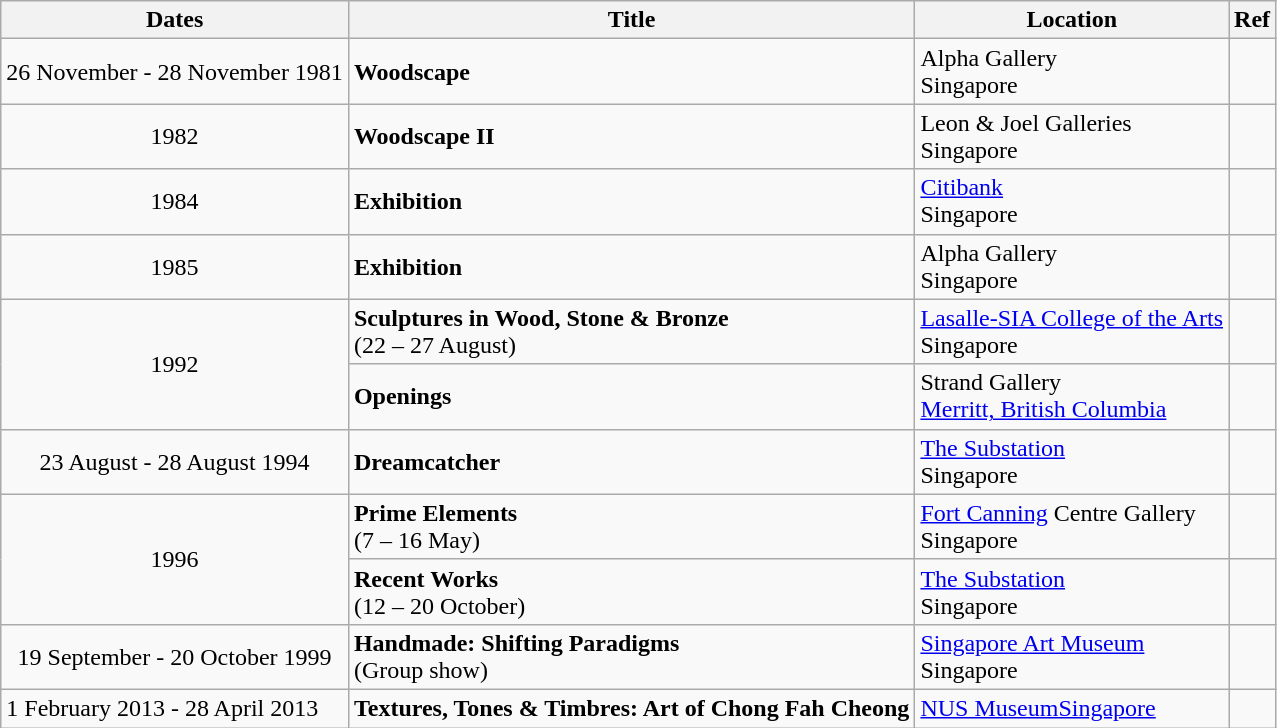<table class="wikitable">
<tr>
<th>Dates</th>
<th>Title</th>
<th>Location</th>
<th>Ref</th>
</tr>
<tr>
<td align=center>26 November - 28 November 1981</td>
<td><strong>Woodscape</strong></td>
<td>Alpha Gallery<br>Singapore</td>
<td></td>
</tr>
<tr>
<td align=center>1982</td>
<td><strong>Woodscape II</strong></td>
<td>Leon & Joel Galleries<br>Singapore</td>
<td></td>
</tr>
<tr>
<td align=center>1984</td>
<td><strong>Exhibition</strong></td>
<td><a href='#'>Citibank</a><br>Singapore</td>
<td></td>
</tr>
<tr>
<td align=center>1985</td>
<td><strong>Exhibition</strong></td>
<td>Alpha Gallery<br>Singapore</td>
<td></td>
</tr>
<tr>
<td align=center rowspan=2>1992</td>
<td><strong>Sculptures in Wood, Stone & Bronze</strong><br>(22 – 27 August)</td>
<td><a href='#'>Lasalle-SIA College of the Arts</a><br>Singapore</td>
<td></td>
</tr>
<tr>
<td><strong>Openings</strong></td>
<td>Strand Gallery<br><a href='#'>Merritt, British Columbia</a></td>
<td></td>
</tr>
<tr>
<td align=center>23 August - 28 August 1994</td>
<td><strong>Dreamcatcher</strong></td>
<td><a href='#'>The Substation</a><br>Singapore</td>
<td></td>
</tr>
<tr>
<td align=center rowspan=2>1996</td>
<td><strong>Prime Elements</strong><br>(7 – 16 May)</td>
<td><a href='#'>Fort Canning</a> Centre Gallery<br>Singapore</td>
<td></td>
</tr>
<tr>
<td><strong>Recent Works</strong><br>(12 – 20 October)</td>
<td><a href='#'>The Substation</a><br>Singapore</td>
<td></td>
</tr>
<tr>
<td align=center>19 September - 20 October 1999</td>
<td><strong>Handmade: Shifting Paradigms</strong><br>(Group show)</td>
<td><a href='#'>Singapore Art Museum</a><br>Singapore</td>
<td></td>
</tr>
<tr>
<td>1 February 2013 - 28 April 2013</td>
<td><strong>Textures, Tones & Timbres: Art of Chong Fah Cheong</strong></td>
<td><a href='#'>NUS MuseumSingapore</a></td>
<td></td>
</tr>
</table>
